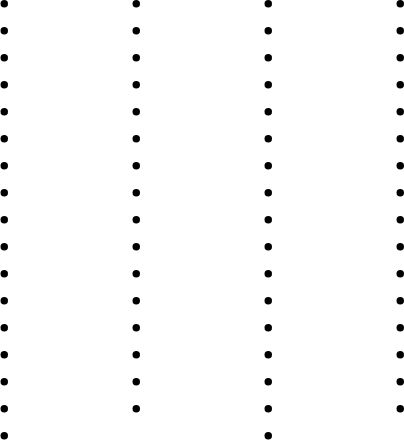<table>
<tr>
<td><br><ul><li></li><li></li><li></li><li></li><li></li><li></li><li></li><li></li><li></li><li></li><li></li><li></li><li></li><li></li><li></li><li></li><li></li></ul></td>
<td width=40></td>
<td valign=top><br><ul><li></li><li></li><li></li><li></li><li></li><li></li><li></li><li></li><li></li><li></li><li></li><li></li><li></li><li></li><li></li><li></li></ul></td>
<td width=40></td>
<td valign=top><br><ul><li></li><li></li><li></li><li></li><li></li><li></li><li></li><li></li><li></li><li></li><li></li><li></li><li></li><li></li><li></li><li></li><li></li></ul></td>
<td width=40></td>
<td valign=top><br><ul><li></li><li></li><li></li><li></li><li></li><li></li><li></li><li></li><li></li><li></li><li></li><li></li><li></li><li></li><li></li><li></li></ul></td>
</tr>
</table>
